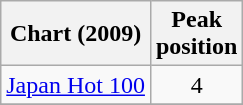<table class="wikitable">
<tr>
<th>Chart (2009)</th>
<th>Peak<br>position</th>
</tr>
<tr>
<td><a href='#'>Japan Hot 100</a></td>
<td align="center">4</td>
</tr>
<tr>
</tr>
</table>
